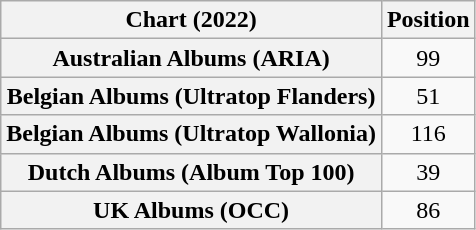<table class="wikitable sortable plainrowheaders" style="text-align:center">
<tr>
<th scope="col">Chart (2022)</th>
<th scope="col">Position</th>
</tr>
<tr>
<th scope="row">Australian Albums (ARIA)</th>
<td>99</td>
</tr>
<tr>
<th scope="row">Belgian Albums (Ultratop Flanders)</th>
<td>51</td>
</tr>
<tr>
<th scope="row">Belgian Albums (Ultratop Wallonia)</th>
<td>116</td>
</tr>
<tr>
<th scope="row">Dutch Albums (Album Top 100)</th>
<td>39</td>
</tr>
<tr>
<th scope="row">UK Albums (OCC)</th>
<td>86</td>
</tr>
</table>
